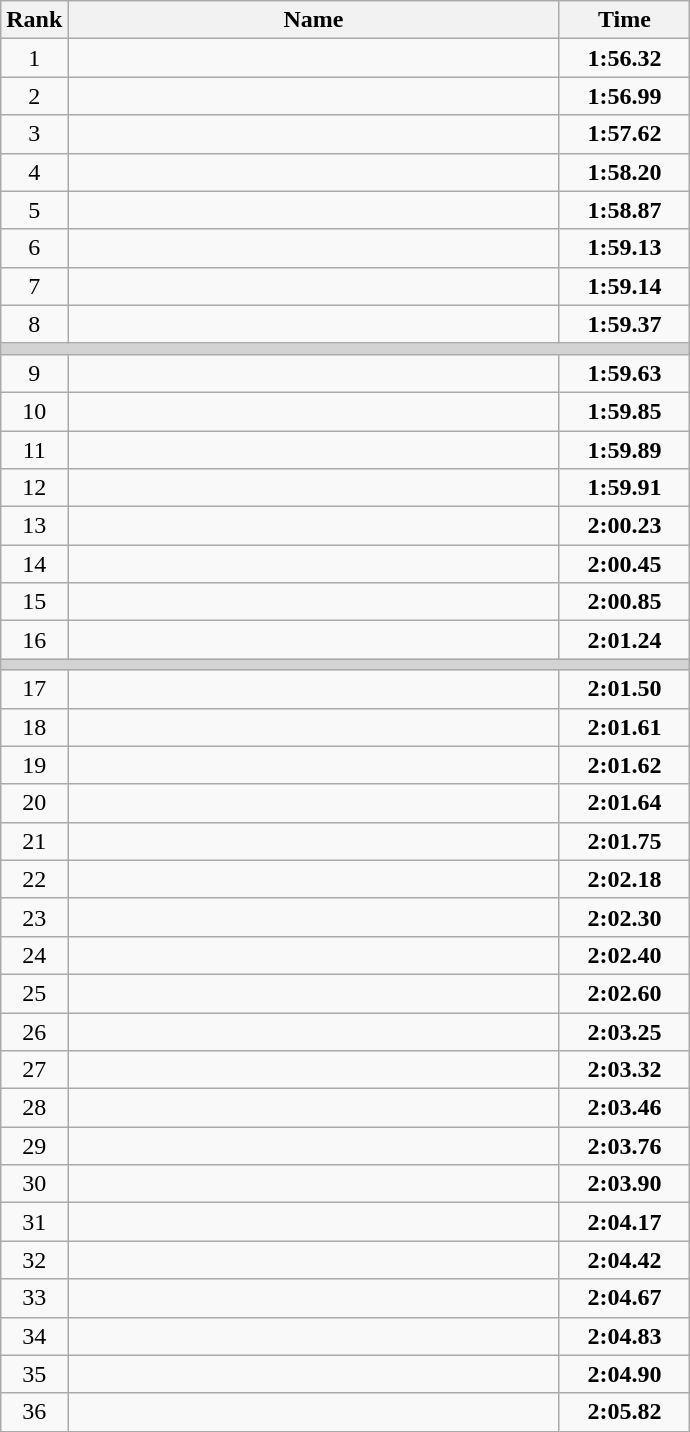<table class="wikitable">
<tr>
<th>Rank</th>
<th align="center" style="width: 20em">Name</th>
<th align="center" style="width: 5em">Time</th>
</tr>
<tr>
<td align="center">1</td>
<td></td>
<td align="center"><strong>1:56.32</strong></td>
</tr>
<tr>
<td align="center">2</td>
<td></td>
<td align="center"><strong>1:56.99</strong></td>
</tr>
<tr>
<td align="center">3</td>
<td></td>
<td align="center"><strong>1:57.62</strong></td>
</tr>
<tr>
<td align="center">4</td>
<td></td>
<td align="center"><strong>1:58.20</strong></td>
</tr>
<tr>
<td align="center">5</td>
<td></td>
<td align="center"><strong>1:58.87</strong></td>
</tr>
<tr>
<td align="center">6</td>
<td></td>
<td align="center"><strong>1:59.13</strong></td>
</tr>
<tr>
<td align="center">7</td>
<td></td>
<td align="center"><strong>1:59.14</strong></td>
</tr>
<tr>
<td align="center">8</td>
<td></td>
<td align="center"><strong>1:59.37</strong></td>
</tr>
<tr>
<td colspan=3 bgcolor=lightgray></td>
</tr>
<tr>
<td align="center">9</td>
<td></td>
<td align="center"><strong>1:59.63</strong></td>
</tr>
<tr>
<td align="center">10</td>
<td></td>
<td align="center"><strong>1:59.85</strong></td>
</tr>
<tr>
<td align="center">11</td>
<td></td>
<td align="center"><strong>1:59.89</strong></td>
</tr>
<tr>
<td align="center">12</td>
<td></td>
<td align="center"><strong>1:59.91 </strong></td>
</tr>
<tr>
<td align="center">13</td>
<td></td>
<td align="center"><strong>2:00.23</strong></td>
</tr>
<tr>
<td align="center">14</td>
<td></td>
<td align="center"><strong>2:00.45</strong></td>
</tr>
<tr>
<td align="center">15</td>
<td></td>
<td align="center"><strong>2:00.85</strong></td>
</tr>
<tr>
<td align="center">16</td>
<td></td>
<td align="center"><strong>2:01.24</strong></td>
</tr>
<tr>
<td colspan=3 bgcolor=lightgray></td>
</tr>
<tr>
<td align="center">17</td>
<td></td>
<td align="center"><strong>2:01.50</strong></td>
</tr>
<tr>
<td align="center">18</td>
<td></td>
<td align="center"><strong>2:01.61</strong></td>
</tr>
<tr>
<td align="center">19</td>
<td></td>
<td align="center"><strong>2:01.62</strong></td>
</tr>
<tr>
<td align="center">20</td>
<td></td>
<td align="center"><strong>2:01.64</strong></td>
</tr>
<tr>
<td align="center">21</td>
<td></td>
<td align="center"><strong>2:01.75</strong></td>
</tr>
<tr>
<td align="center">22</td>
<td></td>
<td align="center"><strong>2:02.18</strong></td>
</tr>
<tr>
<td align="center">23</td>
<td></td>
<td align="center"><strong>2:02.30</strong></td>
</tr>
<tr>
<td align="center">24</td>
<td></td>
<td align="center"><strong>2:02.40</strong></td>
</tr>
<tr>
<td align="center">25</td>
<td></td>
<td align="center"><strong>2:02.60</strong></td>
</tr>
<tr>
<td align="center">26</td>
<td></td>
<td align="center"><strong>2:03.25</strong></td>
</tr>
<tr>
<td align="center">27</td>
<td></td>
<td align="center"><strong>2:03.32</strong></td>
</tr>
<tr>
<td align="center">28</td>
<td></td>
<td align="center"><strong>2:03.46</strong></td>
</tr>
<tr>
<td align="center">29</td>
<td></td>
<td align="center"><strong>2:03.76</strong></td>
</tr>
<tr>
<td align="center">30</td>
<td></td>
<td align="center"><strong>2:03.90</strong></td>
</tr>
<tr>
<td align="center">31</td>
<td></td>
<td align="center"><strong>2:04.17</strong></td>
</tr>
<tr>
<td align="center">32</td>
<td></td>
<td align="center"><strong>2:04.42</strong></td>
</tr>
<tr>
<td align="center">33</td>
<td></td>
<td align="center"><strong>2:04.67</strong></td>
</tr>
<tr>
<td align="center">34</td>
<td></td>
<td align="center"><strong>2:04.83</strong></td>
</tr>
<tr>
<td align="center">35</td>
<td></td>
<td align="center"><strong>2:04.90</strong></td>
</tr>
<tr>
<td align="center">36</td>
<td></td>
<td align="center"><strong>2:05.82</strong></td>
</tr>
</table>
